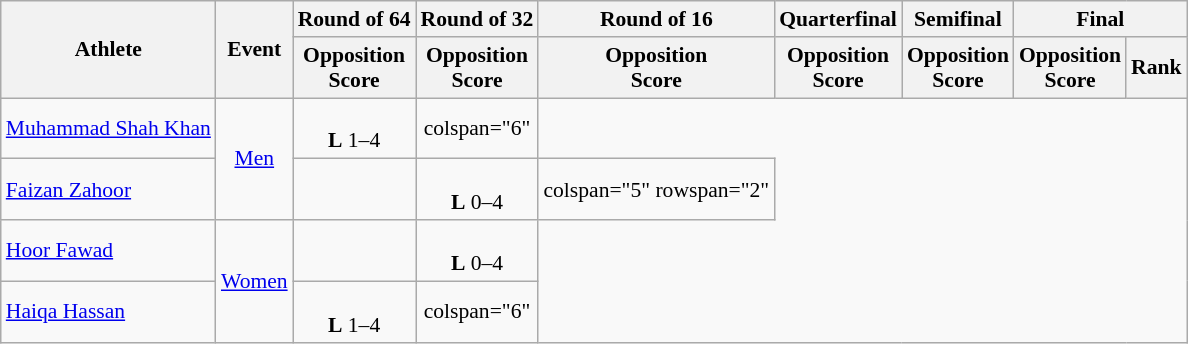<table class=wikitable style=font-size:90%;text-align:center>
<tr>
<th rowspan="2">Athlete</th>
<th rowspan="2">Event</th>
<th>Round of 64</th>
<th>Round of 32</th>
<th>Round of 16</th>
<th>Quarterfinal</th>
<th>Semifinal</th>
<th colspan="2">Final</th>
</tr>
<tr>
<th>Opposition<br>Score</th>
<th>Opposition<br>Score</th>
<th>Opposition<br>Score</th>
<th>Opposition<br>Score</th>
<th>Opposition<br>Score</th>
<th>Opposition<br>Score</th>
<th>Rank</th>
</tr>
<tr>
<td align=left><a href='#'>Muhammad Shah Khan</a></td>
<td rowspan="2"><a href='#'>Men</a></td>
<td><br><strong>L</strong> 1–4</td>
<td>colspan="6"</td>
</tr>
<tr>
<td align=left><a href='#'>Faizan Zahoor</a></td>
<td></td>
<td><br><strong>L</strong> 0–4</td>
<td>colspan="5" rowspan="2"</td>
</tr>
<tr>
<td align=left><a href='#'>Hoor Fawad</a></td>
<td rowspan="2"><a href='#'>Women</a></td>
<td></td>
<td><br><strong>L</strong> 0–4</td>
</tr>
<tr>
<td align=left><a href='#'>Haiqa Hassan</a></td>
<td><br><strong>L</strong> 1–4</td>
<td>colspan="6"</td>
</tr>
</table>
